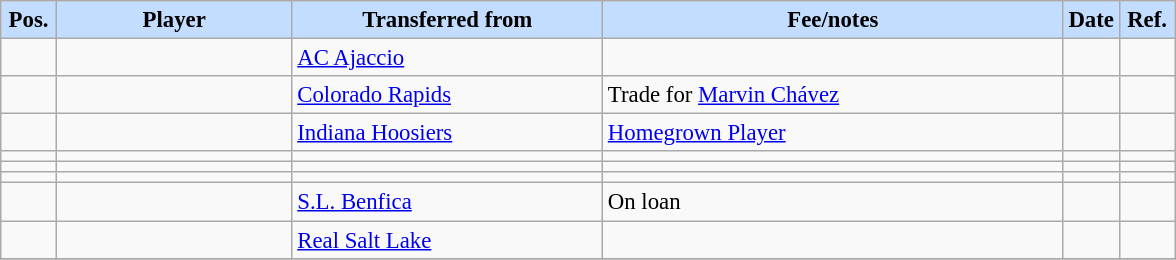<table class="wikitable sortable" style="text-align:left; font-size:95%;">
<tr>
<th style="background:#c2ddff; width:30px;"><strong>Pos.</strong></th>
<th style="background:#c2ddff; width:150px;"><strong>Player</strong></th>
<th style="background:#c2ddff; width:200px;"><strong>Transferred from</strong></th>
<th style="background:#c2ddff; width:300px;"><strong>Fee/notes</strong></th>
<th style="background:#c2ddff; width:30px;"><strong>Date</strong></th>
<th style="background:#c2ddff; width:30px;"><strong>Ref.</strong></th>
</tr>
<tr>
<td align=center></td>
<td></td>
<td> <a href='#'>AC Ajaccio</a></td>
<td></td>
<td></td>
<td></td>
</tr>
<tr>
<td align=center></td>
<td align=left></td>
<td> <a href='#'>Colorado Rapids</a></td>
<td>Trade for <a href='#'>Marvin Chávez</a></td>
<td></td>
<td></td>
</tr>
<tr>
<td></td>
<td align=left></td>
<td> <a href='#'>Indiana Hoosiers</a></td>
<td><a href='#'>Homegrown Player</a></td>
<td></td>
<td></td>
</tr>
<tr>
<td align=center></td>
<td align=left></td>
<td></td>
<td></td>
<td></td>
<td></td>
</tr>
<tr>
<td align=center></td>
<td align=left></td>
<td></td>
<td></td>
<td></td>
<td></td>
</tr>
<tr>
<td align=center></td>
<td align=left></td>
<td></td>
<td></td>
<td></td>
<td></td>
</tr>
<tr>
<td align=center></td>
<td align=left></td>
<td> <a href='#'>S.L. Benfica</a></td>
<td>On loan</td>
<td></td>
<td></td>
</tr>
<tr>
<td align=center></td>
<td align=left></td>
<td> <a href='#'>Real Salt Lake</a></td>
<td></td>
<td></td>
<td></td>
</tr>
<tr>
</tr>
</table>
